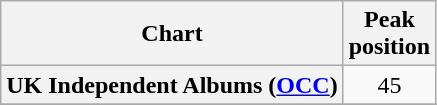<table class="wikitable plainrowheaders sortable" style="text-align:center;" border="1">
<tr>
<th scope="col">Chart</th>
<th scope="col">Peak<br>position</th>
</tr>
<tr>
<th scope="row">UK Independent Albums (<a href='#'>OCC</a>)</th>
<td>45</td>
</tr>
<tr>
</tr>
</table>
